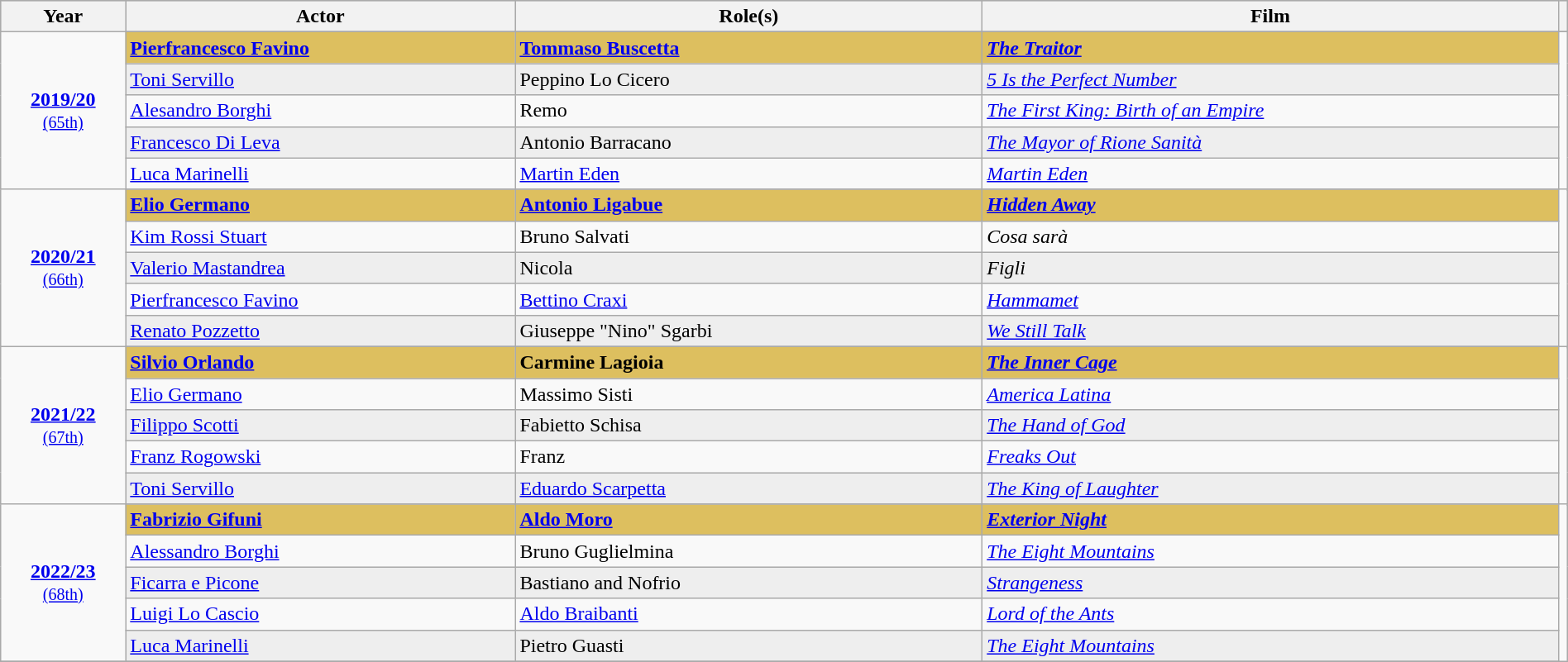<table class="wikitable" style="width:100%">
<tr bgcolor="#bebebe">
<th width="8%">Year</th>
<th width="25%">Actor</th>
<th width="30%">Role(s)</th>
<th width="70%">Film</th>
<th width="2%" class="unstable"></th>
</tr>
<tr>
<td rowspan=6 style="text-align:center"><strong><a href='#'>2019/20</a></strong><br><small><a href='#'>(65th)</a></small></td>
</tr>
<tr>
<td style="background:#DDBF5F"><strong><a href='#'>Pierfrancesco Favino</a></strong></td>
<td style="background:#DDBF5F"><strong><a href='#'>Tommaso Buscetta</a></strong></td>
<td style="background:#DDBF5F"><strong><em><a href='#'>The Traitor</a></em></strong></td>
<td rowspan=6 style="text-align:center"></td>
</tr>
<tr style="background:#eee;">
<td><a href='#'>Toni Servillo</a></td>
<td>Peppino Lo Cicero</td>
<td><em><a href='#'>5 Is the Perfect Number</a></em></td>
</tr>
<tr>
<td><a href='#'>Alesandro Borghi</a></td>
<td>Remo</td>
<td><em><a href='#'>The First King: Birth of an Empire</a></em></td>
</tr>
<tr style="background:#eee;">
<td><a href='#'>Francesco Di Leva</a></td>
<td>Antonio Barracano</td>
<td><em><a href='#'>The Mayor of Rione Sanità</a></em></td>
</tr>
<tr>
<td><a href='#'>Luca Marinelli</a></td>
<td><a href='#'>Martin Eden</a></td>
<td><em><a href='#'>Martin Eden</a></em></td>
</tr>
<tr>
<td rowspan=6 style="text-align:center"><strong><a href='#'>2020/21</a></strong><br><small><a href='#'>(66th)</a></small></td>
</tr>
<tr>
<td style="background:#DDBF5F"><strong><a href='#'>Elio Germano</a></strong></td>
<td style="background:#DDBF5F"><strong><a href='#'>Antonio Ligabue</a> </strong></td>
<td style="background:#DDBF5F"><strong><em><a href='#'>Hidden Away</a></em></strong></td>
<td rowspan=6 style="text-align:center"></td>
</tr>
<tr>
<td><a href='#'>Kim Rossi Stuart</a></td>
<td>Bruno Salvati</td>
<td><em>Cosa sarà</em></td>
</tr>
<tr style="background:#eee;">
<td><a href='#'>Valerio Mastandrea</a></td>
<td>Nicola</td>
<td><em>Figli</em></td>
</tr>
<tr>
<td><a href='#'>Pierfrancesco Favino</a></td>
<td><a href='#'>Bettino Craxi</a></td>
<td><em><a href='#'>Hammamet</a></em></td>
</tr>
<tr style="background:#eee;">
<td><a href='#'>Renato Pozzetto</a></td>
<td>Giuseppe "Nino" Sgarbi</td>
<td><em><a href='#'>We Still Talk</a></em></td>
</tr>
<tr>
<td rowspan=6 style="text-align:center"><strong><a href='#'>2021/22</a></strong><br><small><a href='#'>(67th)</a></small></td>
</tr>
<tr>
<td style="background:#DDBF5F"><strong><a href='#'>Silvio Orlando</a></strong></td>
<td style="background:#DDBF5F"><strong>Carmine Lagioia </strong></td>
<td style="background:#DDBF5F"><strong><em><a href='#'>The Inner Cage</a></em></strong></td>
<td rowspan=6 style="text-align:center"></td>
</tr>
<tr>
<td><a href='#'>Elio Germano</a></td>
<td>Massimo Sisti</td>
<td><em> <a href='#'>America Latina</a></em></td>
</tr>
<tr style="background:#eee;">
<td><a href='#'>Filippo Scotti</a></td>
<td>Fabietto Schisa</td>
<td><em><a href='#'>The Hand of God</a></em></td>
</tr>
<tr>
<td><a href='#'>Franz Rogowski</a></td>
<td>Franz</td>
<td><em><a href='#'>Freaks Out</a></em></td>
</tr>
<tr style="background:#eee;">
<td><a href='#'>Toni Servillo</a></td>
<td><a href='#'>Eduardo Scarpetta</a></td>
<td><em><a href='#'>The King of Laughter</a></em></td>
</tr>
<tr>
<td rowspan=6 style="text-align:center"><strong><a href='#'>2022/23</a></strong><br><small><a href='#'>(68th)</a></small></td>
</tr>
<tr>
<td style="background:#DDBF5F"><strong><a href='#'>Fabrizio Gifuni</a></strong></td>
<td style="background:#DDBF5F"><strong><a href='#'>Aldo Moro</a></strong></td>
<td style="background:#DDBF5F"><strong><em><a href='#'>Exterior Night</a></em></strong></td>
<td rowspan=6 style="text-align:center"></td>
</tr>
<tr>
<td><a href='#'>Alessandro Borghi</a></td>
<td>Bruno Guglielmina</td>
<td><em><a href='#'>The Eight Mountains</a></em></td>
</tr>
<tr style="background:#eee;">
<td><a href='#'>Ficarra e Picone</a></td>
<td>Bastiano and Nofrio</td>
<td><em><a href='#'>Strangeness</a></em></td>
</tr>
<tr>
<td><a href='#'>Luigi Lo Cascio</a></td>
<td><a href='#'>Aldo Braibanti</a></td>
<td><em><a href='#'>Lord of the Ants</a></em></td>
</tr>
<tr style="background:#eee;">
<td><a href='#'>Luca Marinelli</a></td>
<td>Pietro Guasti</td>
<td><em><a href='#'>The Eight Mountains</a></em></td>
</tr>
<tr>
</tr>
</table>
